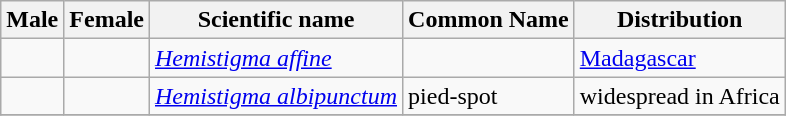<table class="wikitable">
<tr>
<th>Male</th>
<th>Female</th>
<th>Scientific name</th>
<th>Common Name</th>
<th>Distribution</th>
</tr>
<tr>
<td></td>
<td></td>
<td><em><a href='#'>Hemistigma affine</a></em> </td>
<td></td>
<td><a href='#'>Madagascar</a></td>
</tr>
<tr>
<td></td>
<td></td>
<td><em><a href='#'>Hemistigma albipunctum</a></em> </td>
<td>pied-spot</td>
<td>widespread in Africa</td>
</tr>
<tr>
</tr>
</table>
